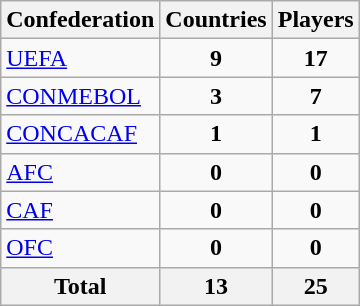<table class= "wikitable sortable">
<tr>
<th scope=col>Confederation</th>
<th scope=col data-sort-type="number">Countries</th>
<th scope=col data-sort-type="number">Players</th>
</tr>
<tr>
<td><a href='#'>UEFA</a></td>
<td align="center"><strong>9</strong></td>
<td align="center"><strong>17</strong></td>
</tr>
<tr>
<td><a href='#'>CONMEBOL</a></td>
<td align="center"><strong>3</strong></td>
<td align="center"><strong>7</strong></td>
</tr>
<tr>
<td><a href='#'>CONCACAF</a></td>
<td align="center"><strong>1</strong></td>
<td align="center"><strong>1</strong></td>
</tr>
<tr>
<td><a href='#'>AFC</a></td>
<td align="center"><strong>0</strong></td>
<td align="center"><strong>0</strong></td>
</tr>
<tr>
<td><a href='#'>CAF</a></td>
<td align="center"><strong>0</strong></td>
<td align="center"><strong>0</strong></td>
</tr>
<tr>
<td><a href='#'>OFC</a></td>
<td align="center"><strong>0</strong></td>
<td align="center"><strong>0</strong></td>
</tr>
<tr>
<th>Total</th>
<th>13</th>
<th>25</th>
</tr>
</table>
